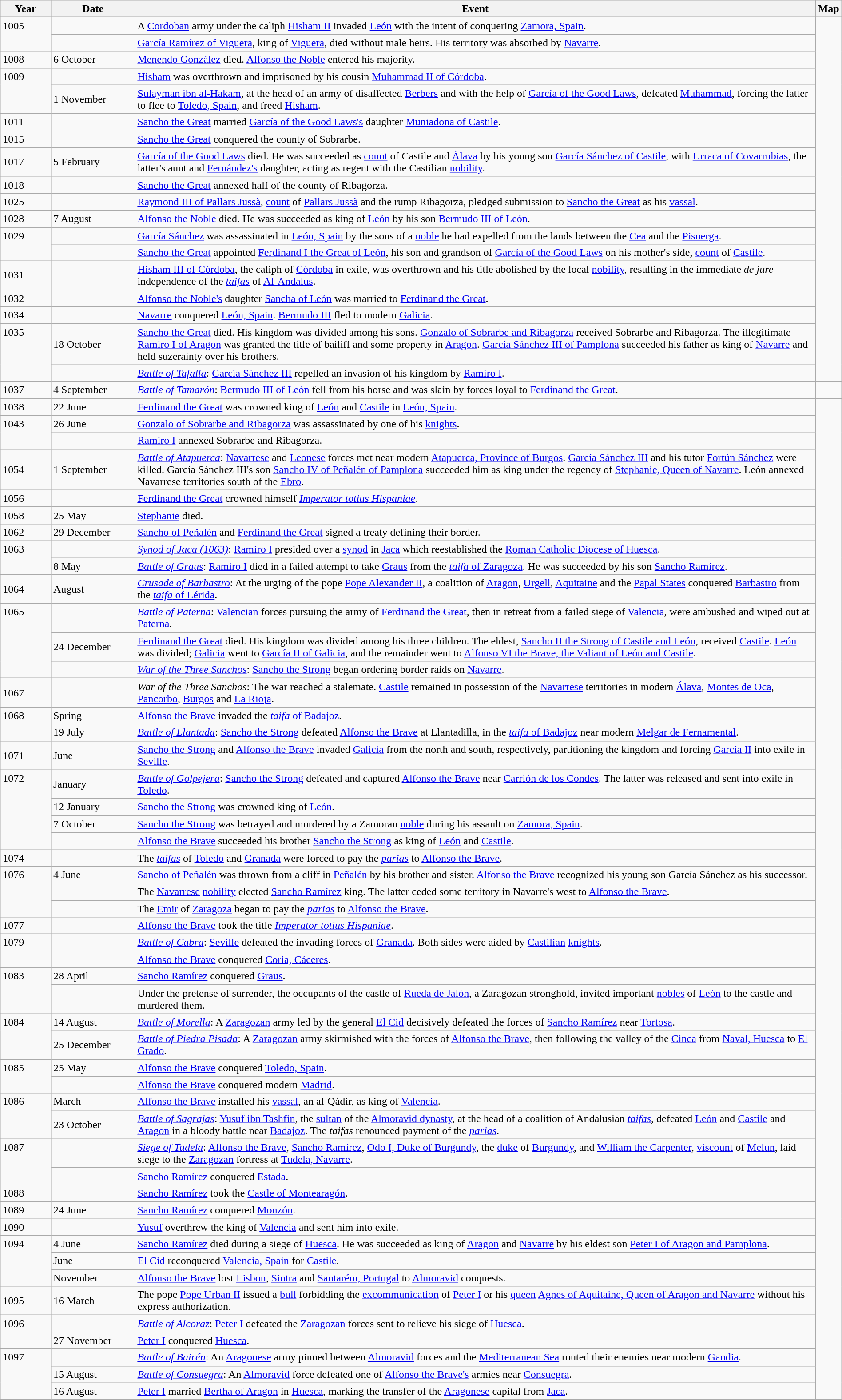<table class="wikitable" style="width:100%">
<tr>
<th style="width:6%">Year</th>
<th style="width:10%">Date</th>
<th>Event</th>
<th>Map</th>
</tr>
<tr>
<td rowspan="2" valign="top">1005</td>
<td></td>
<td>A <a href='#'>Cordoban</a> army under the caliph <a href='#'>Hisham II</a> invaded <a href='#'>León</a> with the intent of conquering <a href='#'>Zamora, Spain</a>.</td>
</tr>
<tr>
<td></td>
<td><a href='#'>García Ramírez of Viguera</a>, king of <a href='#'>Viguera</a>, died without male heirs.  His territory was absorbed by <a href='#'>Navarre</a>.</td>
</tr>
<tr>
<td>1008</td>
<td>6 October</td>
<td><a href='#'>Menendo González</a> died. <a href='#'>Alfonso the Noble</a> entered his majority.</td>
</tr>
<tr>
<td rowspan="2" valign="top">1009</td>
<td></td>
<td><a href='#'>Hisham</a> was overthrown and imprisoned by his cousin <a href='#'>Muhammad II of Córdoba</a>.</td>
</tr>
<tr>
<td>1 November</td>
<td><a href='#'>Sulayman ibn al-Hakam</a>, at the head of an army of disaffected <a href='#'>Berbers</a> and with the help of <a href='#'>García of the Good Laws</a>, defeated <a href='#'>Muhammad</a>, forcing the latter to flee to <a href='#'>Toledo, Spain</a>, and freed <a href='#'>Hisham</a>.</td>
</tr>
<tr>
<td>1011</td>
<td></td>
<td><a href='#'>Sancho the Great</a> married <a href='#'>García of the Good Laws's</a> daughter <a href='#'>Muniadona of Castile</a>.</td>
</tr>
<tr>
<td>1015</td>
<td></td>
<td><a href='#'>Sancho the Great</a> conquered the county of Sobrarbe.</td>
</tr>
<tr>
<td>1017</td>
<td>5 February</td>
<td><a href='#'>García of the Good Laws</a> died.  He was succeeded as <a href='#'>count</a> of Castile and <a href='#'>Álava</a> by his young son <a href='#'>García Sánchez of Castile</a>, with <a href='#'>Urraca of Covarrubias</a>, the latter's aunt and <a href='#'>Fernández's</a> daughter, acting as regent with the Castilian <a href='#'>nobility</a>.</td>
</tr>
<tr>
<td>1018</td>
<td></td>
<td><a href='#'>Sancho the Great</a> annexed half of the county of Ribagorza.</td>
</tr>
<tr>
<td>1025</td>
<td></td>
<td><a href='#'>Raymond III of Pallars Jussà</a>, <a href='#'>count</a> of <a href='#'>Pallars Jussà</a> and the rump Ribagorza, pledged submission to <a href='#'>Sancho the Great</a> as his <a href='#'>vassal</a>.</td>
</tr>
<tr>
<td>1028</td>
<td>7 August</td>
<td><a href='#'>Alfonso the Noble</a> died.  He was succeeded as king of <a href='#'>León</a> by his son <a href='#'>Bermudo III of León</a>.</td>
</tr>
<tr>
<td rowspan="2" valign="top">1029</td>
<td></td>
<td><a href='#'>García Sánchez</a> was assassinated in <a href='#'>León, Spain</a> by the sons of a <a href='#'>noble</a> he had expelled from the lands between the <a href='#'>Cea</a> and the <a href='#'>Pisuerga</a>.</td>
</tr>
<tr>
<td></td>
<td><a href='#'>Sancho the Great</a> appointed <a href='#'>Ferdinand I the Great of León</a>, his son and grandson of <a href='#'>García of the Good Laws</a> on his mother's side, <a href='#'>count</a> of <a href='#'>Castile</a>.</td>
</tr>
<tr>
<td>1031</td>
<td></td>
<td><a href='#'>Hisham III of Córdoba</a>, the caliph of <a href='#'>Córdoba</a> in exile, was overthrown and his title abolished by the local <a href='#'>nobility</a>, resulting in the immediate <em>de jure</em> independence of the <em><a href='#'>taifas</a></em> of <a href='#'>Al-Andalus</a>.</td>
</tr>
<tr>
<td>1032</td>
<td></td>
<td><a href='#'>Alfonso the Noble's</a> daughter <a href='#'>Sancha of León</a> was married to <a href='#'>Ferdinand the Great</a>.</td>
</tr>
<tr>
<td>1034</td>
<td></td>
<td><a href='#'>Navarre</a> conquered <a href='#'>León, Spain</a>. <a href='#'>Bermudo III</a> fled to modern <a href='#'>Galicia</a>.</td>
</tr>
<tr>
<td rowspan="2" valign="top">1035</td>
<td>18 October</td>
<td><a href='#'>Sancho the Great</a> died.  His kingdom was divided among his sons. <a href='#'>Gonzalo of Sobrarbe and Ribagorza</a> received Sobrarbe and Ribagorza.  The illegitimate <a href='#'>Ramiro I of Aragon</a> was granted the title of bailiff and some property in <a href='#'>Aragon</a>. <a href='#'>García Sánchez III of Pamplona</a> succeeded his father as king of <a href='#'>Navarre</a> and held suzerainty over his brothers.</td>
</tr>
<tr>
<td></td>
<td><em><a href='#'>Battle of Tafalla</a></em>: <a href='#'>García Sánchez III</a> repelled an invasion of his kingdom by <a href='#'>Ramiro I</a>.</td>
</tr>
<tr>
<td>1037</td>
<td>4 September</td>
<td><em><a href='#'>Battle of Tamarón</a></em>: <a href='#'>Bermudo III of León</a> fell from his horse and was slain by forces loyal to <a href='#'>Ferdinand the Great</a>.</td>
<td></td>
</tr>
<tr>
<td>1038</td>
<td>22 June</td>
<td><a href='#'>Ferdinand the Great</a> was crowned king of <a href='#'>León</a> and <a href='#'>Castile</a> in <a href='#'>León, Spain</a>.</td>
</tr>
<tr>
<td rowspan="2" valign="top">1043</td>
<td>26 June</td>
<td><a href='#'>Gonzalo of Sobrarbe and Ribagorza</a> was assassinated by one of his <a href='#'>knights</a>.</td>
</tr>
<tr>
<td></td>
<td><a href='#'>Ramiro I</a> annexed Sobrarbe and Ribagorza.</td>
</tr>
<tr>
<td>1054</td>
<td>1 September</td>
<td><em><a href='#'>Battle of Atapuerca</a></em>: <a href='#'>Navarrese</a> and <a href='#'>Leonese</a> forces met near modern <a href='#'>Atapuerca, Province of Burgos</a>. <a href='#'>García Sánchez III</a> and his tutor <a href='#'>Fortún Sánchez</a> were killed.  García Sánchez III's son <a href='#'>Sancho IV of Peñalén of Pamplona</a> succeeded him as king under the regency of <a href='#'>Stephanie, Queen of Navarre</a>.  León annexed Navarrese territories south of the <a href='#'>Ebro</a>.</td>
</tr>
<tr>
<td>1056</td>
<td></td>
<td><a href='#'>Ferdinand the Great</a> crowned himself <em><a href='#'>Imperator totius Hispaniae</a></em>.</td>
</tr>
<tr>
<td>1058</td>
<td>25 May</td>
<td><a href='#'>Stephanie</a> died.</td>
</tr>
<tr>
<td>1062</td>
<td>29 December</td>
<td><a href='#'>Sancho of Peñalén</a> and <a href='#'>Ferdinand the Great</a> signed a treaty defining their border.</td>
</tr>
<tr>
<td rowspan="2" valign="top">1063</td>
<td></td>
<td><em><a href='#'>Synod of Jaca (1063)</a></em>: <a href='#'>Ramiro I</a> presided over a <a href='#'>synod</a> in <a href='#'>Jaca</a> which reestablished the <a href='#'>Roman Catholic Diocese of Huesca</a>.</td>
</tr>
<tr>
<td>8 May</td>
<td><em><a href='#'>Battle of Graus</a></em>: <a href='#'>Ramiro I</a> died in a failed attempt to take <a href='#'>Graus</a> from the <a href='#'><em>taifa</em> of Zaragoza</a>.  He was succeeded by his son <a href='#'>Sancho Ramírez</a>.</td>
</tr>
<tr>
<td>1064</td>
<td>August</td>
<td><em><a href='#'>Crusade of Barbastro</a></em>: At the urging of the pope <a href='#'>Pope Alexander II</a>, a coalition of <a href='#'>Aragon</a>, <a href='#'>Urgell</a>, <a href='#'>Aquitaine</a> and the <a href='#'>Papal States</a> conquered <a href='#'>Barbastro</a> from the <a href='#'><em>taifa</em> of Lérida</a>.</td>
</tr>
<tr>
<td rowspan="3" valign="top">1065</td>
<td></td>
<td><em><a href='#'>Battle of Paterna</a></em>: <a href='#'>Valencian</a> forces pursuing the army of <a href='#'>Ferdinand the Great</a>, then in retreat from a failed siege of <a href='#'>Valencia</a>, were ambushed and wiped out at <a href='#'>Paterna</a>.</td>
</tr>
<tr>
<td>24 December</td>
<td><a href='#'>Ferdinand the Great</a> died.  His kingdom was divided among his three children.  The eldest, <a href='#'>Sancho II the Strong of Castile and León</a>, received <a href='#'>Castile</a>. <a href='#'>León</a> was divided; <a href='#'>Galicia</a> went to <a href='#'>García II of Galicia</a>, and the remainder went to <a href='#'>Alfonso VI the Brave, the Valiant of León and Castile</a>.</td>
</tr>
<tr>
<td></td>
<td><em><a href='#'>War of the Three Sanchos</a></em>: <a href='#'>Sancho the Strong</a> began ordering border raids on <a href='#'>Navarre</a>.</td>
</tr>
<tr>
<td>1067</td>
<td></td>
<td><em>War of the Three Sanchos</em>: The war reached a stalemate. <a href='#'>Castile</a> remained in possession of the <a href='#'>Navarrese</a> territories in modern <a href='#'>Álava</a>, <a href='#'>Montes de Oca</a>, <a href='#'>Pancorbo</a>, <a href='#'>Burgos</a> and <a href='#'>La Rioja</a>.</td>
</tr>
<tr>
<td rowspan="2" valign="top">1068</td>
<td>Spring</td>
<td><a href='#'>Alfonso the Brave</a> invaded the <a href='#'><em>taifa</em> of Badajoz</a>.</td>
</tr>
<tr>
<td>19 July</td>
<td><em><a href='#'>Battle of Llantada</a></em>: <a href='#'>Sancho the Strong</a> defeated <a href='#'>Alfonso the Brave</a> at Llantadilla, in the <a href='#'><em>taifa</em> of Badajoz</a> near modern <a href='#'>Melgar de Fernamental</a>.</td>
</tr>
<tr>
<td>1071</td>
<td>June</td>
<td><a href='#'>Sancho the Strong</a> and <a href='#'>Alfonso the Brave</a> invaded <a href='#'>Galicia</a> from the north and south, respectively, partitioning the kingdom and forcing <a href='#'>García II</a> into exile in <a href='#'>Seville</a>.</td>
</tr>
<tr>
<td rowspan="4" valign="top">1072</td>
<td>January</td>
<td><em><a href='#'>Battle of Golpejera</a></em>: <a href='#'>Sancho the Strong</a> defeated and captured <a href='#'>Alfonso the Brave</a> near <a href='#'>Carrión de los Condes</a>.  The latter was released and sent into exile in <a href='#'>Toledo</a>.</td>
</tr>
<tr>
<td>12 January</td>
<td><a href='#'>Sancho the Strong</a> was crowned king of <a href='#'>León</a>.</td>
</tr>
<tr>
<td>7 October</td>
<td><a href='#'>Sancho the Strong</a> was betrayed and murdered by a Zamoran <a href='#'>noble</a> during his assault on <a href='#'>Zamora, Spain</a>.</td>
</tr>
<tr>
<td></td>
<td><a href='#'>Alfonso the Brave</a> succeeded his brother <a href='#'>Sancho the Strong</a> as king of <a href='#'>León</a> and <a href='#'>Castile</a>.</td>
</tr>
<tr>
<td>1074</td>
<td></td>
<td>The <em><a href='#'>taifas</a></em> of <a href='#'>Toledo</a> and <a href='#'>Granada</a> were forced to pay the <em><a href='#'>parias</a></em> to <a href='#'>Alfonso the Brave</a>.</td>
</tr>
<tr>
<td rowspan="3" valign="top">1076</td>
<td>4 June</td>
<td><a href='#'>Sancho of Peñalén</a> was thrown from a cliff in <a href='#'>Peñalén</a> by his brother and sister. <a href='#'>Alfonso the Brave</a> recognized his young son García Sánchez as his successor.</td>
</tr>
<tr>
<td></td>
<td>The <a href='#'>Navarrese</a> <a href='#'>nobility</a> elected <a href='#'>Sancho Ramírez</a> king.  The latter ceded some territory in Navarre's west to <a href='#'>Alfonso the Brave</a>.</td>
</tr>
<tr>
<td></td>
<td>The <a href='#'>Emir</a> of <a href='#'>Zaragoza</a> began to pay the <em><a href='#'>parias</a></em> to <a href='#'>Alfonso the Brave</a>.</td>
</tr>
<tr>
<td>1077</td>
<td></td>
<td><a href='#'>Alfonso the Brave</a> took the title <em><a href='#'>Imperator totius Hispaniae</a></em>.</td>
</tr>
<tr>
<td rowspan="2" valign="top">1079</td>
<td></td>
<td><em><a href='#'>Battle of Cabra</a></em>: <a href='#'>Seville</a> defeated the invading forces of <a href='#'>Granada</a>.  Both sides were aided by <a href='#'>Castilian</a> <a href='#'>knights</a>.</td>
</tr>
<tr>
<td></td>
<td><a href='#'>Alfonso the Brave</a> conquered <a href='#'>Coria, Cáceres</a>.</td>
</tr>
<tr>
<td rowspan="2" valign="top">1083</td>
<td>28 April</td>
<td><a href='#'>Sancho Ramírez</a> conquered <a href='#'>Graus</a>.</td>
</tr>
<tr>
<td></td>
<td>Under the pretense of surrender, the occupants of the castle of <a href='#'>Rueda de Jalón</a>, a Zaragozan stronghold, invited important <a href='#'>nobles</a> of <a href='#'>León</a> to the castle and murdered them.</td>
</tr>
<tr>
<td rowspan="2" valign="top">1084</td>
<td>14 August</td>
<td><em><a href='#'>Battle of Morella</a></em>: A <a href='#'>Zaragozan</a> army led by the general <a href='#'>El Cid</a> decisively defeated the forces of <a href='#'>Sancho Ramírez</a> near <a href='#'>Tortosa</a>.</td>
</tr>
<tr>
<td>25 December</td>
<td><em><a href='#'>Battle of Piedra Pisada</a></em>: A <a href='#'>Zaragozan</a> army skirmished with the forces of <a href='#'>Alfonso the Brave</a>, then following the valley of the <a href='#'>Cinca</a> from <a href='#'>Naval, Huesca</a> to <a href='#'>El Grado</a>.</td>
</tr>
<tr>
<td rowspan="2" valign="top">1085</td>
<td>25 May</td>
<td><a href='#'>Alfonso the Brave</a> conquered <a href='#'>Toledo, Spain</a>.</td>
</tr>
<tr>
<td></td>
<td><a href='#'>Alfonso the Brave</a> conquered modern <a href='#'>Madrid</a>.</td>
</tr>
<tr>
<td rowspan="2" valign="top">1086</td>
<td>March</td>
<td><a href='#'>Alfonso the Brave</a> installed his <a href='#'>vassal</a>, an al-Qádir, as king of <a href='#'>Valencia</a>.</td>
</tr>
<tr>
<td>23 October</td>
<td><em><a href='#'>Battle of Sagrajas</a></em>: <a href='#'>Yusuf ibn Tashfin</a>, the <a href='#'>sultan</a> of the <a href='#'>Almoravid dynasty</a>, at the head of a coalition of Andalusian <em><a href='#'>taifas</a></em>, defeated <a href='#'>León</a> and <a href='#'>Castile</a> and <a href='#'>Aragon</a> in a bloody battle near <a href='#'>Badajoz</a>.  The <em>taifas</em> renounced payment of the <em><a href='#'>parias</a></em>.</td>
</tr>
<tr>
<td rowspan="2" valign="top">1087</td>
<td></td>
<td><em><a href='#'>Siege of Tudela</a></em>: <a href='#'>Alfonso the Brave</a>, <a href='#'>Sancho Ramírez</a>, <a href='#'>Odo I, Duke of Burgundy</a>, the <a href='#'>duke</a> of <a href='#'>Burgundy</a>, and <a href='#'>William the Carpenter</a>, <a href='#'>viscount</a> of <a href='#'>Melun</a>, laid siege to the <a href='#'>Zaragozan</a> fortress at <a href='#'>Tudela, Navarre</a>.</td>
</tr>
<tr>
<td></td>
<td><a href='#'>Sancho Ramírez</a> conquered <a href='#'>Estada</a>.</td>
</tr>
<tr>
<td>1088</td>
<td></td>
<td><a href='#'>Sancho Ramírez</a> took the <a href='#'>Castle of Montearagón</a>.</td>
</tr>
<tr>
<td>1089</td>
<td>24 June</td>
<td><a href='#'>Sancho Ramírez</a> conquered <a href='#'>Monzón</a>.</td>
</tr>
<tr>
<td>1090</td>
<td></td>
<td><a href='#'>Yusuf</a> overthrew the king of <a href='#'>Valencia</a> and sent him into exile.</td>
</tr>
<tr>
<td rowspan="3" valign="top">1094</td>
<td>4 June</td>
<td><a href='#'>Sancho Ramírez</a> died during a siege of <a href='#'>Huesca</a>.  He was succeeded as king of <a href='#'>Aragon</a> and <a href='#'>Navarre</a> by his eldest son <a href='#'>Peter I of Aragon and Pamplona</a>.</td>
</tr>
<tr>
<td>June</td>
<td><a href='#'>El Cid</a> reconquered <a href='#'>Valencia, Spain</a> for <a href='#'>Castile</a>.</td>
</tr>
<tr>
<td>November</td>
<td><a href='#'>Alfonso the Brave</a> lost <a href='#'>Lisbon</a>, <a href='#'>Sintra</a> and <a href='#'>Santarém, Portugal</a> to <a href='#'>Almoravid</a> conquests.</td>
</tr>
<tr>
<td>1095</td>
<td>16 March</td>
<td>The pope <a href='#'>Pope Urban II</a> issued a <a href='#'>bull</a> forbidding the <a href='#'>excommunication</a> of <a href='#'>Peter I</a> or his <a href='#'>queen</a> <a href='#'>Agnes of Aquitaine, Queen of Aragon and Navarre</a> without his express authorization.</td>
</tr>
<tr>
<td rowspan="2" valign="top">1096</td>
<td></td>
<td><em><a href='#'>Battle of Alcoraz</a></em>: <a href='#'>Peter I</a> defeated the <a href='#'>Zaragozan</a> forces sent to relieve his siege of <a href='#'>Huesca</a>.</td>
</tr>
<tr>
<td>27 November</td>
<td><a href='#'>Peter I</a> conquered <a href='#'>Huesca</a>.</td>
</tr>
<tr>
<td rowspan="3" valign="top">1097</td>
<td></td>
<td><em><a href='#'>Battle of Bairén</a></em>: An <a href='#'>Aragonese</a> army pinned between <a href='#'>Almoravid</a> forces and the <a href='#'>Mediterranean Sea</a> routed their enemies near modern <a href='#'>Gandia</a>.</td>
</tr>
<tr>
<td>15 August</td>
<td><em><a href='#'>Battle of Consuegra</a></em>: An <a href='#'>Almoravid</a> force defeated one of <a href='#'>Alfonso the Brave's</a> armies near <a href='#'>Consuegra</a>.</td>
</tr>
<tr>
<td>16 August</td>
<td><a href='#'>Peter I</a> married <a href='#'>Bertha of Aragon</a> in <a href='#'>Huesca</a>, marking the transfer of the <a href='#'>Aragonese</a> capital from <a href='#'>Jaca</a>.</td>
</tr>
</table>
